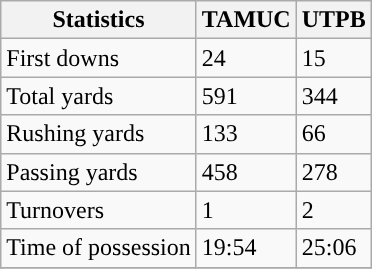<table class="wikitable" style="float: left;">
<tr>
<th>Statistics</th>
<th>TAMUC</th>
<th>UTPB</th>
</tr>
<tr>
<td>First downs</td>
<td>24</td>
<td>15</td>
</tr>
<tr>
<td>Total yards</td>
<td>591</td>
<td>344</td>
</tr>
<tr>
<td>Rushing yards</td>
<td>133</td>
<td>66</td>
</tr>
<tr>
<td>Passing yards</td>
<td>458</td>
<td>278</td>
</tr>
<tr>
<td>Turnovers</td>
<td>1</td>
<td>2</td>
</tr>
<tr>
<td>Time of possession</td>
<td>19:54</td>
<td>25:06</td>
</tr>
<tr>
</tr>
</table>
